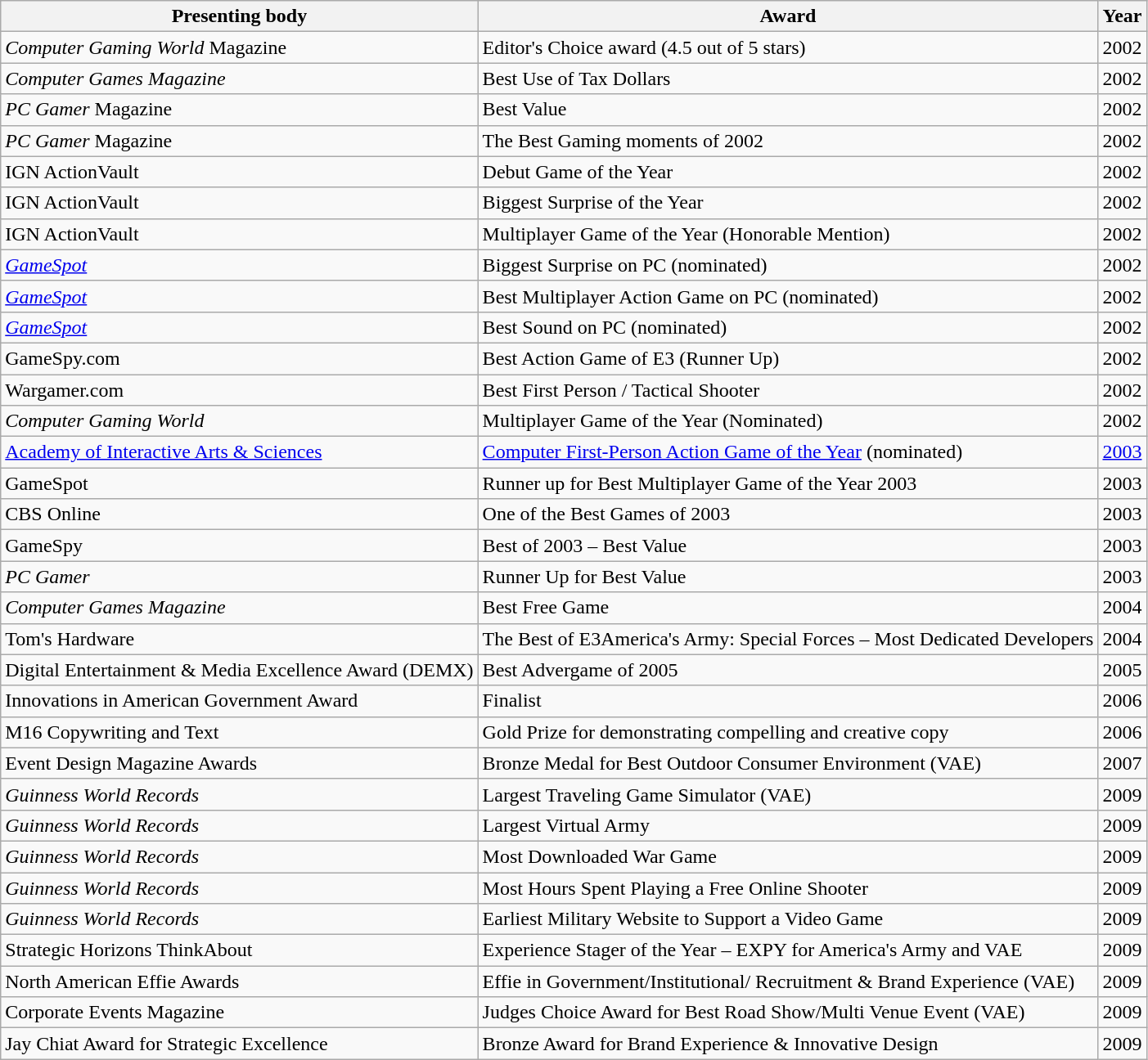<table class="wikitable">
<tr>
<th>Presenting body</th>
<th>Award</th>
<th>Year</th>
</tr>
<tr>
<td><em>Computer Gaming World</em> Magazine</td>
<td>Editor's Choice award (4.5 out of 5 stars)</td>
<td>2002</td>
</tr>
<tr>
<td><em>Computer Games Magazine</em></td>
<td>Best Use of Tax Dollars</td>
<td>2002</td>
</tr>
<tr>
<td><em>PC Gamer</em> Magazine</td>
<td>Best Value</td>
<td>2002</td>
</tr>
<tr>
<td><em>PC Gamer</em> Magazine</td>
<td>The Best Gaming moments of 2002</td>
<td>2002</td>
</tr>
<tr>
<td>IGN ActionVault</td>
<td>Debut Game of the Year</td>
<td>2002</td>
</tr>
<tr>
<td>IGN ActionVault</td>
<td>Biggest Surprise of the Year</td>
<td>2002</td>
</tr>
<tr>
<td>IGN ActionVault</td>
<td>Multiplayer Game of the Year (Honorable Mention)</td>
<td>2002</td>
</tr>
<tr>
<td><em><a href='#'>GameSpot</a></em></td>
<td>Biggest Surprise on PC (nominated)</td>
<td>2002</td>
</tr>
<tr>
<td><em><a href='#'>GameSpot</a></em></td>
<td>Best Multiplayer Action Game on PC (nominated)</td>
<td>2002</td>
</tr>
<tr>
<td><em><a href='#'>GameSpot</a></em></td>
<td>Best Sound on PC (nominated)</td>
<td>2002</td>
</tr>
<tr>
<td>GameSpy.com</td>
<td>Best Action Game of E3 (Runner Up)</td>
<td>2002</td>
</tr>
<tr>
<td>Wargamer.com</td>
<td>Best First Person / Tactical Shooter</td>
<td>2002</td>
</tr>
<tr>
<td><em>Computer Gaming World</em></td>
<td>Multiplayer Game of the Year (Nominated)</td>
<td>2002</td>
</tr>
<tr>
<td><a href='#'>Academy of Interactive Arts & Sciences</a></td>
<td><a href='#'>Computer First-Person Action Game of the Year</a> (nominated)</td>
<td><a href='#'>2003</a></td>
</tr>
<tr>
<td>GameSpot</td>
<td>Runner up for Best Multiplayer Game of the Year 2003</td>
<td>2003</td>
</tr>
<tr>
<td>CBS Online</td>
<td>One of the Best Games of 2003</td>
<td>2003</td>
</tr>
<tr>
<td>GameSpy</td>
<td>Best of 2003 – Best Value</td>
<td>2003</td>
</tr>
<tr>
<td><em>PC Gamer</em></td>
<td>Runner Up for Best Value</td>
<td>2003</td>
</tr>
<tr>
<td><em>Computer Games Magazine</em></td>
<td>Best Free Game</td>
<td>2004</td>
</tr>
<tr>
<td>Tom's Hardware</td>
<td>The Best of E3America's Army: Special Forces – Most Dedicated Developers</td>
<td>2004</td>
</tr>
<tr>
<td>Digital Entertainment & Media Excellence Award (DEMX)</td>
<td>Best Advergame of 2005</td>
<td>2005</td>
</tr>
<tr>
<td>Innovations in American Government Award</td>
<td>Finalist</td>
<td>2006</td>
</tr>
<tr>
<td>M16 Copywriting and Text</td>
<td>Gold Prize for demonstrating compelling and creative copy</td>
<td>2006</td>
</tr>
<tr>
<td>Event Design Magazine Awards</td>
<td>Bronze Medal for Best Outdoor Consumer Environment (VAE)</td>
<td>2007</td>
</tr>
<tr>
<td><em>Guinness World Records</em></td>
<td>Largest Traveling Game Simulator (VAE)</td>
<td>2009</td>
</tr>
<tr>
<td><em>Guinness World Records</em></td>
<td>Largest Virtual Army</td>
<td>2009</td>
</tr>
<tr>
<td><em>Guinness World Records</em></td>
<td>Most Downloaded War Game</td>
<td>2009</td>
</tr>
<tr>
<td><em>Guinness World Records</em></td>
<td>Most Hours Spent Playing a Free Online Shooter</td>
<td>2009</td>
</tr>
<tr>
<td><em>Guinness World Records</em></td>
<td>Earliest Military Website to Support a Video Game</td>
<td>2009</td>
</tr>
<tr>
<td>Strategic Horizons ThinkAbout</td>
<td>Experience Stager of the Year – EXPY for America's Army and VAE</td>
<td>2009</td>
</tr>
<tr>
<td>North American Effie Awards</td>
<td>Effie in Government/Institutional/ Recruitment & Brand Experience (VAE)</td>
<td>2009</td>
</tr>
<tr>
<td>Corporate Events Magazine</td>
<td>Judges Choice Award for Best Road Show/Multi Venue Event (VAE)</td>
<td>2009</td>
</tr>
<tr>
<td>Jay Chiat Award for Strategic Excellence</td>
<td>Bronze Award for Brand Experience & Innovative Design</td>
<td>2009</td>
</tr>
</table>
